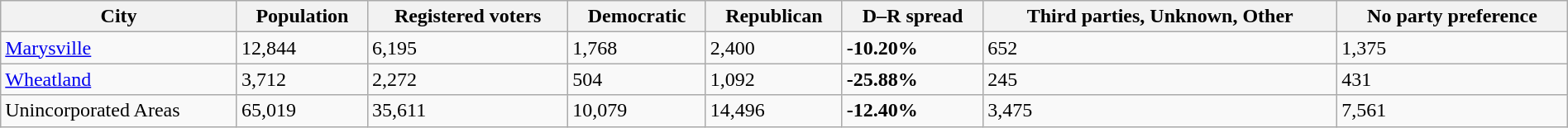<table class="wikitable sortable mw-collapsible collapsible collapsed" style="width: 100%;">
<tr>
<th>City</th>
<th data-sort-type="number">Population</th>
<th data-sort-type="number">Registered voters<br></th>
<th data-sort-type="number">Democratic</th>
<th data-sort-type="number">Republican</th>
<th data-sort-type="number">D–R spread</th>
<th data-sort-type="number">Third parties, Unknown, Other</th>
<th data-sort-type="number">No party preference</th>
</tr>
<tr>
<td><a href='#'>Marysville</a></td>
<td>12,844</td>
<td>6,195</td>
<td>1,768</td>
<td>2,400</td>
<td><span><strong>-10.20%</strong></span></td>
<td>652</td>
<td>1,375</td>
</tr>
<tr>
<td><a href='#'>Wheatland</a></td>
<td>3,712</td>
<td>2,272</td>
<td>504</td>
<td>1,092</td>
<td><span><strong>-25.88%</strong></span></td>
<td>245</td>
<td>431</td>
</tr>
<tr>
<td>Unincorporated Areas</td>
<td>65,019</td>
<td>35,611</td>
<td>10,079</td>
<td>14,496</td>
<td><span><strong>-12.40%</strong></span></td>
<td>3,475</td>
<td>7,561</td>
</tr>
</table>
